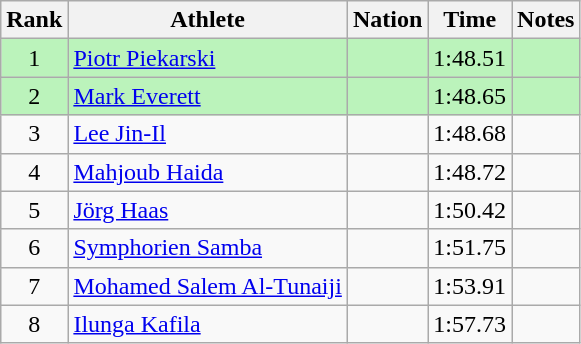<table class="wikitable sortable" style="text-align:center">
<tr>
<th>Rank</th>
<th>Athlete</th>
<th>Nation</th>
<th>Time</th>
<th>Notes</th>
</tr>
<tr style="background:#bbf3bb;">
<td>1</td>
<td align=left><a href='#'>Piotr Piekarski</a></td>
<td align=left></td>
<td>1:48.51</td>
<td></td>
</tr>
<tr style="background:#bbf3bb;">
<td>2</td>
<td align=left><a href='#'>Mark Everett</a></td>
<td align=left></td>
<td>1:48.65</td>
<td></td>
</tr>
<tr>
<td>3</td>
<td align=left><a href='#'>Lee Jin-Il</a></td>
<td align=left></td>
<td>1:48.68</td>
<td></td>
</tr>
<tr>
<td>4</td>
<td align=left><a href='#'>Mahjoub Haida</a></td>
<td align=left></td>
<td>1:48.72</td>
<td></td>
</tr>
<tr>
<td>5</td>
<td align=left><a href='#'>Jörg Haas</a></td>
<td align=left></td>
<td>1:50.42</td>
<td></td>
</tr>
<tr>
<td>6</td>
<td align=left><a href='#'>Symphorien Samba</a></td>
<td align=left></td>
<td>1:51.75</td>
<td></td>
</tr>
<tr>
<td>7</td>
<td align=left><a href='#'>Mohamed Salem Al-Tunaiji</a></td>
<td align=left></td>
<td>1:53.91</td>
<td></td>
</tr>
<tr>
<td>8</td>
<td align=left><a href='#'>Ilunga Kafila</a></td>
<td align=left></td>
<td>1:57.73</td>
<td></td>
</tr>
</table>
